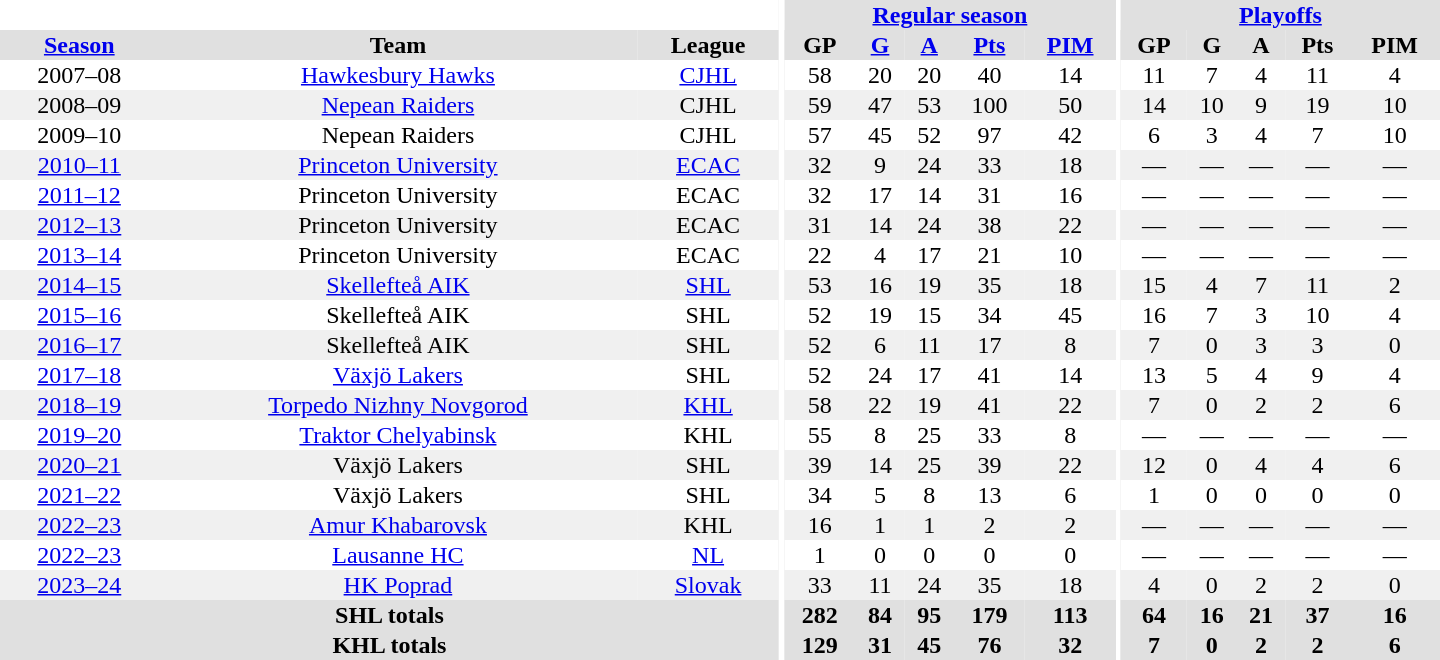<table border="0" cellpadding="1" cellspacing="0" style="text-align:center; width:60em">
<tr bgcolor="#e0e0e0">
<th colspan="3" bgcolor="#ffffff"></th>
<th rowspan="99" bgcolor="#ffffff"></th>
<th colspan="5"><a href='#'>Regular season</a></th>
<th rowspan="99" bgcolor="#ffffff"></th>
<th colspan="5"><a href='#'>Playoffs</a></th>
</tr>
<tr bgcolor="#e0e0e0">
<th><a href='#'>Season</a></th>
<th>Team</th>
<th>League</th>
<th>GP</th>
<th><a href='#'>G</a></th>
<th><a href='#'>A</a></th>
<th><a href='#'>Pts</a></th>
<th><a href='#'>PIM</a></th>
<th>GP</th>
<th>G</th>
<th>A</th>
<th>Pts</th>
<th>PIM</th>
</tr>
<tr>
<td>2007–08</td>
<td><a href='#'>Hawkesbury Hawks</a></td>
<td><a href='#'>CJHL</a></td>
<td>58</td>
<td>20</td>
<td>20</td>
<td>40</td>
<td>14</td>
<td>11</td>
<td>7</td>
<td>4</td>
<td>11</td>
<td>4</td>
</tr>
<tr bgcolor="#f0f0f0">
<td>2008–09</td>
<td><a href='#'>Nepean Raiders</a></td>
<td>CJHL</td>
<td>59</td>
<td>47</td>
<td>53</td>
<td>100</td>
<td>50</td>
<td>14</td>
<td>10</td>
<td>9</td>
<td>19</td>
<td>10</td>
</tr>
<tr>
<td>2009–10</td>
<td>Nepean Raiders</td>
<td>CJHL</td>
<td>57</td>
<td>45</td>
<td>52</td>
<td>97</td>
<td>42</td>
<td>6</td>
<td>3</td>
<td>4</td>
<td>7</td>
<td>10</td>
</tr>
<tr bgcolor="#f0f0f0">
<td><a href='#'>2010–11</a></td>
<td><a href='#'>Princeton University</a></td>
<td><a href='#'>ECAC</a></td>
<td>32</td>
<td>9</td>
<td>24</td>
<td>33</td>
<td>18</td>
<td>—</td>
<td>—</td>
<td>—</td>
<td>—</td>
<td>—</td>
</tr>
<tr>
<td><a href='#'>2011–12</a></td>
<td>Princeton University</td>
<td>ECAC</td>
<td>32</td>
<td>17</td>
<td>14</td>
<td>31</td>
<td>16</td>
<td>—</td>
<td>—</td>
<td>—</td>
<td>—</td>
<td>—</td>
</tr>
<tr bgcolor="#f0f0f0">
<td><a href='#'>2012–13</a></td>
<td>Princeton University</td>
<td>ECAC</td>
<td>31</td>
<td>14</td>
<td>24</td>
<td>38</td>
<td>22</td>
<td>—</td>
<td>—</td>
<td>—</td>
<td>—</td>
<td>—</td>
</tr>
<tr>
<td><a href='#'>2013–14</a></td>
<td>Princeton University</td>
<td>ECAC</td>
<td>22</td>
<td>4</td>
<td>17</td>
<td>21</td>
<td>10</td>
<td>—</td>
<td>—</td>
<td>—</td>
<td>—</td>
<td>—</td>
</tr>
<tr bgcolor="#f0f0f0">
<td><a href='#'>2014–15</a></td>
<td><a href='#'>Skellefteå AIK</a></td>
<td><a href='#'>SHL</a></td>
<td>53</td>
<td>16</td>
<td>19</td>
<td>35</td>
<td>18</td>
<td>15</td>
<td>4</td>
<td>7</td>
<td>11</td>
<td>2</td>
</tr>
<tr>
<td><a href='#'>2015–16</a></td>
<td>Skellefteå AIK</td>
<td>SHL</td>
<td>52</td>
<td>19</td>
<td>15</td>
<td>34</td>
<td>45</td>
<td>16</td>
<td>7</td>
<td>3</td>
<td>10</td>
<td>4</td>
</tr>
<tr bgcolor="#f0f0f0">
<td><a href='#'>2016–17</a></td>
<td>Skellefteå AIK</td>
<td>SHL</td>
<td>52</td>
<td>6</td>
<td>11</td>
<td>17</td>
<td>8</td>
<td>7</td>
<td>0</td>
<td>3</td>
<td>3</td>
<td>0</td>
</tr>
<tr>
<td><a href='#'>2017–18</a></td>
<td><a href='#'>Växjö Lakers</a></td>
<td>SHL</td>
<td>52</td>
<td>24</td>
<td>17</td>
<td>41</td>
<td>14</td>
<td>13</td>
<td>5</td>
<td>4</td>
<td>9</td>
<td>4</td>
</tr>
<tr bgcolor="#f0f0f0">
<td><a href='#'>2018–19</a></td>
<td><a href='#'>Torpedo Nizhny Novgorod</a></td>
<td><a href='#'>KHL</a></td>
<td>58</td>
<td>22</td>
<td>19</td>
<td>41</td>
<td>22</td>
<td>7</td>
<td>0</td>
<td>2</td>
<td>2</td>
<td>6</td>
</tr>
<tr>
<td><a href='#'>2019–20</a></td>
<td><a href='#'>Traktor Chelyabinsk</a></td>
<td>KHL</td>
<td>55</td>
<td>8</td>
<td>25</td>
<td>33</td>
<td>8</td>
<td>—</td>
<td>—</td>
<td>—</td>
<td>—</td>
<td>—</td>
</tr>
<tr bgcolor="#f0f0f0">
<td><a href='#'>2020–21</a></td>
<td>Växjö Lakers</td>
<td>SHL</td>
<td>39</td>
<td>14</td>
<td>25</td>
<td>39</td>
<td>22</td>
<td>12</td>
<td>0</td>
<td>4</td>
<td>4</td>
<td>6</td>
</tr>
<tr>
<td><a href='#'>2021–22</a></td>
<td>Växjö Lakers</td>
<td>SHL</td>
<td>34</td>
<td>5</td>
<td>8</td>
<td>13</td>
<td>6</td>
<td>1</td>
<td>0</td>
<td>0</td>
<td>0</td>
<td>0</td>
</tr>
<tr bgcolor="#f0f0f0">
<td><a href='#'>2022–23</a></td>
<td><a href='#'>Amur Khabarovsk</a></td>
<td>KHL</td>
<td>16</td>
<td>1</td>
<td>1</td>
<td>2</td>
<td>2</td>
<td>—</td>
<td>—</td>
<td>—</td>
<td>—</td>
<td>—</td>
</tr>
<tr>
<td><a href='#'>2022–23</a></td>
<td><a href='#'>Lausanne HC</a></td>
<td><a href='#'>NL</a></td>
<td>1</td>
<td>0</td>
<td>0</td>
<td>0</td>
<td>0</td>
<td>—</td>
<td>—</td>
<td>—</td>
<td>—</td>
<td>—</td>
</tr>
<tr bgcolor="#f0f0f0">
<td><a href='#'>2023–24</a></td>
<td><a href='#'>HK Poprad</a></td>
<td><a href='#'>Slovak</a></td>
<td>33</td>
<td>11</td>
<td>24</td>
<td>35</td>
<td>18</td>
<td>4</td>
<td>0</td>
<td>2</td>
<td>2</td>
<td>0</td>
</tr>
<tr bgcolor="#e0e0e0">
<th colspan="3">SHL totals</th>
<th>282</th>
<th>84</th>
<th>95</th>
<th>179</th>
<th>113</th>
<th>64</th>
<th>16</th>
<th>21</th>
<th>37</th>
<th>16</th>
</tr>
<tr bgcolor="#e0e0e0">
<th colspan="3">KHL totals</th>
<th>129</th>
<th>31</th>
<th>45</th>
<th>76</th>
<th>32</th>
<th>7</th>
<th>0</th>
<th>2</th>
<th>2</th>
<th>6</th>
</tr>
</table>
